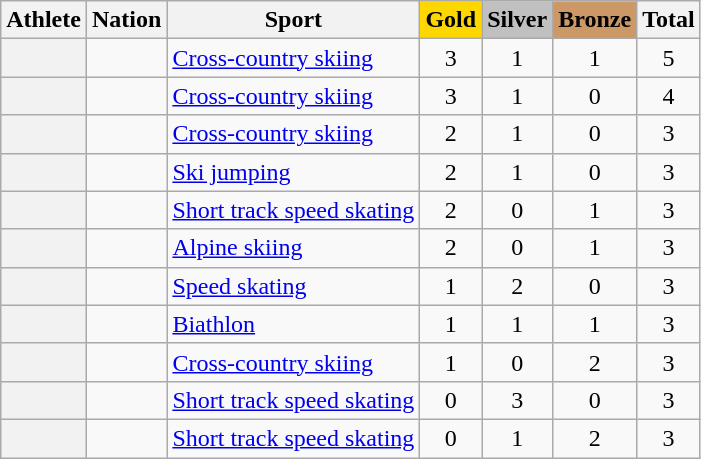<table class="wikitable sortable plainrowheaders" style="text-align:center">
<tr>
<th scope="col">Athlete</th>
<th scope="col">Nation</th>
<th scope="col">Sport</th>
<th scope="col" style="background-color: gold"><strong>Gold</strong></th>
<th scope="col" style="background-color: silver"><strong>Silver</strong></th>
<th scope="col" style="background-color: #cc9966"><strong>Bronze</strong></th>
<th scope="col">Total</th>
</tr>
<tr>
<th scope="row"></th>
<td align=left></td>
<td align=left><a href='#'>Cross-country skiing</a></td>
<td>3</td>
<td>1</td>
<td>1</td>
<td>5</td>
</tr>
<tr>
<th scope="row"></th>
<td align=left></td>
<td align=left><a href='#'>Cross-country skiing</a></td>
<td>3</td>
<td>1</td>
<td>0</td>
<td>4</td>
</tr>
<tr>
<th scope="row"></th>
<td align=left></td>
<td align=left><a href='#'>Cross-country skiing</a></td>
<td>2</td>
<td>1</td>
<td>0</td>
<td>3</td>
</tr>
<tr>
<th scope="row"></th>
<td align=left></td>
<td align=left><a href='#'>Ski jumping</a></td>
<td>2</td>
<td>1</td>
<td>0</td>
<td>3</td>
</tr>
<tr>
<th scope="row"></th>
<td align=left></td>
<td align=left><a href='#'>Short track speed skating</a></td>
<td>2</td>
<td>0</td>
<td>1</td>
<td>3</td>
</tr>
<tr>
<th scope="row"></th>
<td align=left></td>
<td align=left><a href='#'>Alpine skiing</a></td>
<td>2</td>
<td>0</td>
<td>1</td>
<td>3</td>
</tr>
<tr>
<th scope="row"></th>
<td align=left></td>
<td align=left><a href='#'>Speed skating</a></td>
<td>1</td>
<td>2</td>
<td>0</td>
<td>3</td>
</tr>
<tr>
<th scope="row"></th>
<td align=left></td>
<td align=left><a href='#'>Biathlon</a></td>
<td>1</td>
<td>1</td>
<td>1</td>
<td>3</td>
</tr>
<tr>
<th scope="row"></th>
<td align=left></td>
<td align=left><a href='#'>Cross-country skiing</a></td>
<td>1</td>
<td>0</td>
<td>2</td>
<td>3</td>
</tr>
<tr>
<th scope="row"></th>
<td align=left></td>
<td align=left><a href='#'>Short track speed skating</a></td>
<td>0</td>
<td>3</td>
<td>0</td>
<td>3</td>
</tr>
<tr>
<th scope="row"></th>
<td align=left></td>
<td align=left><a href='#'>Short track speed skating</a></td>
<td>0</td>
<td>1</td>
<td>2</td>
<td>3</td>
</tr>
</table>
